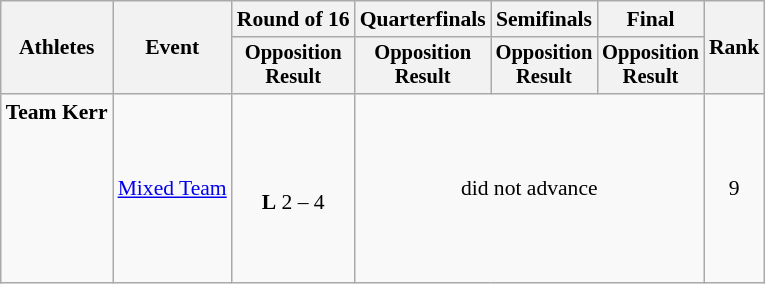<table class="wikitable" style="font-size:90%">
<tr>
<th rowspan="2">Athletes</th>
<th rowspan="2">Event</th>
<th>Round of 16</th>
<th>Quarterfinals</th>
<th>Semifinals</th>
<th>Final</th>
<th rowspan=2>Rank</th>
</tr>
<tr style="font-size:95%">
<th>Opposition<br>Result</th>
<th>Opposition<br>Result</th>
<th>Opposition<br>Result</th>
<th>Opposition<br>Result</th>
</tr>
<tr align=center>
<td align=left><strong>Team Kerr</strong><br><br><br><br><br><br><br></td>
<td align=left><a href='#'>Mixed Team</a></td>
<td><br><strong>L</strong> 2 – 4</td>
<td colspan=3>did not advance</td>
<td>9</td>
</tr>
</table>
